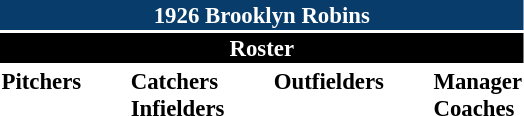<table class="toccolours" style="font-size: 95%;">
<tr>
<th colspan="10" style="background-color: #083c6b; color: white; text-align: center;">1926 Brooklyn Robins</th>
</tr>
<tr>
<td colspan="10" style="background-color: black; color: white; text-align: center;"><strong>Roster</strong></td>
</tr>
<tr>
<td valign="top"><strong>Pitchers</strong><br>









</td>
<td width="25px"></td>
<td valign="top"><strong>Catchers</strong><br>


<strong>Infielders</strong>









</td>
<td width="25px"></td>
<td valign="top"><strong>Outfielders</strong><br>





</td>
<td width="25px"></td>
<td valign="top"><strong>Manager</strong><br>
<strong>Coaches</strong>


</td>
</tr>
</table>
